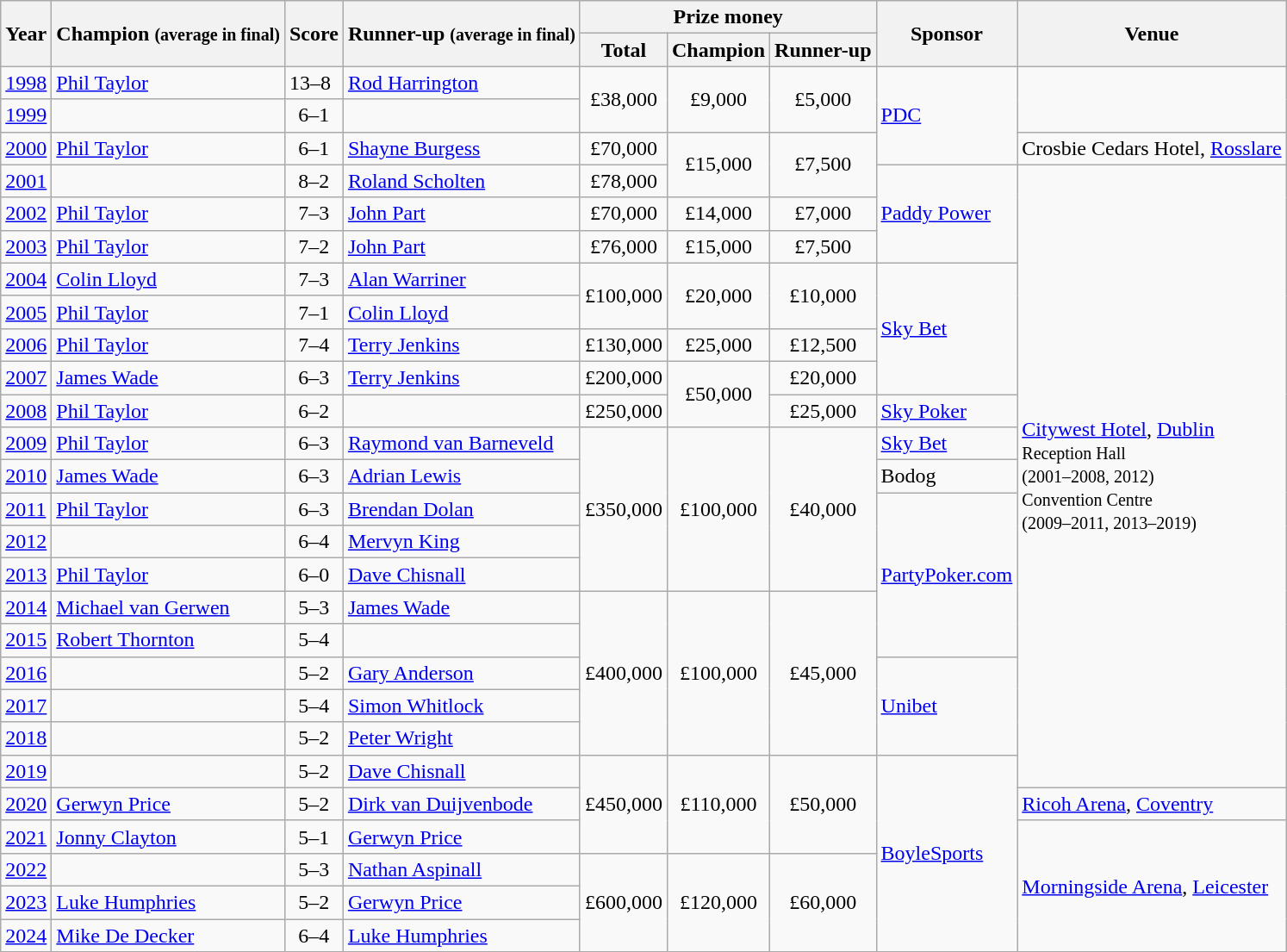<table class="wikitable">
<tr>
<th rowspan=2>Year</th>
<th rowspan=2>Champion <small>(average in final)</small></th>
<th rowspan=2>Score</th>
<th rowspan=2>Runner-up <small>(average in final)</small></th>
<th colspan=3>Prize money</th>
<th rowspan=2>Sponsor</th>
<th rowspan=2>Venue</th>
</tr>
<tr>
<th>Total</th>
<th>Champion</th>
<th>Runner-up</th>
</tr>
<tr>
<td><a href='#'>1998</a></td>
<td> <a href='#'>Phil Taylor</a> </td>
<td>13–8</td>
<td> <a href='#'>Rod Harrington</a> </td>
<td rowspan=2 align="center">£38,000</td>
<td rowspan=2 align="center">£9,000</td>
<td rowspan=2 align="center">£5,000</td>
<td rowspan=3><a href='#'>PDC</a></td>
<td rowspan=2></td>
</tr>
<tr>
<td><a href='#'>1999</a></td>
<td></td>
<td align=center>6–1</td>
<td></td>
</tr>
<tr>
<td><a href='#'>2000</a></td>
<td> <a href='#'>Phil Taylor</a> </td>
<td align=center>6–1</td>
<td> <a href='#'>Shayne Burgess</a> </td>
<td rowspan=1 align="center">£70,000</td>
<td rowspan=2 align="center">£15,000</td>
<td rowspan=2 align="center">£7,500</td>
<td>Crosbie Cedars Hotel, <a href='#'>Rosslare</a></td>
</tr>
<tr>
<td><a href='#'>2001</a></td>
<td></td>
<td align=center>8–2</td>
<td> <a href='#'>Roland Scholten</a> </td>
<td rowspan=1 align="center">£78,000</td>
<td rowspan=3><a href='#'>Paddy Power</a></td>
<td rowspan=19><a href='#'>Citywest Hotel</a>, <a href='#'>Dublin</a><small><br>Reception Hall <br>(2001–2008, 2012)<br>Convention Centre <br>(2009–2011, 2013–2019)</small></td>
</tr>
<tr>
<td><a href='#'>2002</a></td>
<td> <a href='#'>Phil Taylor</a> </td>
<td align=center>7–3</td>
<td> <a href='#'>John Part</a> </td>
<td rowspan=1 align="center">£70,000</td>
<td rowspan=1 align="center">£14,000</td>
<td rowspan=1 align="center">£7,000</td>
</tr>
<tr>
<td><a href='#'>2003</a></td>
<td> <a href='#'>Phil Taylor</a> </td>
<td align=center>7–2</td>
<td> <a href='#'>John Part</a> </td>
<td rowspan=1 align="center">£76,000</td>
<td rowspan=1 align="center">£15,000</td>
<td rowspan=1 align="center">£7,500</td>
</tr>
<tr>
<td><a href='#'>2004</a></td>
<td> <a href='#'>Colin Lloyd</a> </td>
<td align=center>7–3</td>
<td> <a href='#'>Alan Warriner</a> </td>
<td rowspan=2 align="center">£100,000</td>
<td rowspan=2 align="center">£20,000</td>
<td rowspan=2 align="center">£10,000</td>
<td rowspan=4><a href='#'>Sky Bet</a></td>
</tr>
<tr>
<td><a href='#'>2005</a></td>
<td> <a href='#'>Phil Taylor</a> </td>
<td align=center>7–1</td>
<td> <a href='#'>Colin Lloyd</a> </td>
</tr>
<tr>
<td><a href='#'>2006</a></td>
<td> <a href='#'>Phil Taylor</a> </td>
<td align=center>7–4</td>
<td> <a href='#'>Terry Jenkins</a> </td>
<td align="center">£130,000</td>
<td align="center">£25,000</td>
<td align="center">£12,500</td>
</tr>
<tr>
<td><a href='#'>2007</a></td>
<td> <a href='#'>James Wade</a> </td>
<td align=center>6–3</td>
<td> <a href='#'>Terry Jenkins</a> </td>
<td align="center">£200,000</td>
<td rowspan=2 align="center">£50,000</td>
<td align="center">£20,000</td>
</tr>
<tr>
<td><a href='#'>2008</a></td>
<td> <a href='#'>Phil Taylor</a> </td>
<td align=center>6–2</td>
<td></td>
<td align="center">£250,000</td>
<td align="center">£25,000</td>
<td><a href='#'>Sky Poker</a></td>
</tr>
<tr>
<td><a href='#'>2009</a></td>
<td> <a href='#'>Phil Taylor</a> </td>
<td align=center>6–3</td>
<td> <a href='#'>Raymond van Barneveld</a> </td>
<td align="center" rowspan=5>£350,000</td>
<td align="center" rowspan=5>£100,000</td>
<td align="center" rowspan=5>£40,000</td>
<td><a href='#'>Sky Bet</a></td>
</tr>
<tr>
<td><a href='#'>2010</a></td>
<td> <a href='#'>James Wade</a> </td>
<td align=center>6–3</td>
<td> <a href='#'>Adrian Lewis</a> </td>
<td>Bodog</td>
</tr>
<tr>
<td><a href='#'>2011</a></td>
<td> <a href='#'>Phil Taylor</a> </td>
<td align=center>6–3</td>
<td> <a href='#'>Brendan Dolan</a> </td>
<td rowspan=5><a href='#'>PartyPoker.com</a></td>
</tr>
<tr>
<td><a href='#'>2012</a></td>
<td></td>
<td align=center>6–4</td>
<td> <a href='#'>Mervyn King</a> </td>
</tr>
<tr>
<td><a href='#'>2013</a></td>
<td> <a href='#'>Phil Taylor</a> </td>
<td align=center>6–0</td>
<td> <a href='#'>Dave Chisnall</a> </td>
</tr>
<tr>
<td><a href='#'>2014</a></td>
<td> <a href='#'>Michael van Gerwen</a> </td>
<td align=center>5–3</td>
<td> <a href='#'>James Wade</a> </td>
<td align="center" rowspan=5>£400,000</td>
<td align="center" rowspan=5>£100,000</td>
<td align="center" rowspan=5>£45,000</td>
</tr>
<tr>
<td><a href='#'>2015</a></td>
<td> <a href='#'>Robert Thornton</a> </td>
<td align=center>5–4</td>
<td></td>
</tr>
<tr>
<td><a href='#'>2016</a></td>
<td></td>
<td align=center>5–2</td>
<td> <a href='#'>Gary Anderson</a> </td>
<td rowspan=3><a href='#'>Unibet</a></td>
</tr>
<tr>
<td><a href='#'>2017</a></td>
<td></td>
<td align=center>5–4</td>
<td> <a href='#'>Simon Whitlock</a> </td>
</tr>
<tr>
<td><a href='#'>2018</a></td>
<td></td>
<td align=center>5–2</td>
<td> <a href='#'>Peter Wright</a> </td>
</tr>
<tr>
<td><a href='#'>2019</a></td>
<td></td>
<td align=center>5–2</td>
<td> <a href='#'>Dave Chisnall</a> </td>
<td align="center" rowspan=3>£450,000</td>
<td align="center" rowspan=3>£110,000</td>
<td align="center" rowspan=3>£50,000</td>
<td rowspan="6"><a href='#'>BoyleSports</a></td>
</tr>
<tr>
<td><a href='#'>2020</a></td>
<td> <a href='#'>Gerwyn Price</a> </td>
<td align=center>5–2</td>
<td> <a href='#'>Dirk van Duijvenbode</a> </td>
<td><a href='#'>Ricoh Arena</a>, <a href='#'>Coventry</a></td>
</tr>
<tr>
<td><a href='#'>2021</a></td>
<td> <a href='#'>Jonny Clayton</a> </td>
<td align=center>5–1</td>
<td> <a href='#'>Gerwyn Price</a> </td>
<td rowspan="4"><a href='#'>Morningside Arena</a>, <a href='#'>Leicester</a></td>
</tr>
<tr>
<td><a href='#'>2022</a></td>
<td></td>
<td align=center>5–3</td>
<td> <a href='#'>Nathan Aspinall</a> </td>
<td rowspan="3" align="center">£600,000</td>
<td rowspan="3" align="center">£120,000</td>
<td rowspan="3" align="center">£60,000</td>
</tr>
<tr>
<td><a href='#'>2023</a></td>
<td> <a href='#'>Luke Humphries</a> </td>
<td align=center>5–2</td>
<td> <a href='#'>Gerwyn Price</a> </td>
</tr>
<tr>
<td><a href='#'>2024</a></td>
<td> <a href='#'>Mike De Decker</a> </td>
<td align=center>6–4</td>
<td> <a href='#'>Luke Humphries</a> </td>
</tr>
</table>
